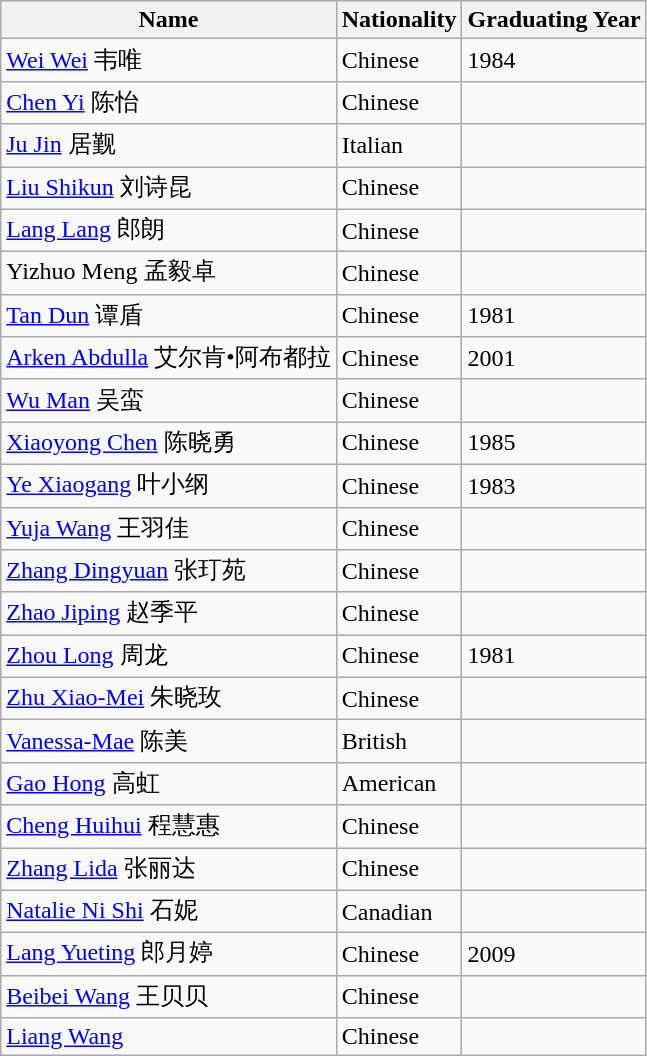<table class="wikitable sortable">
<tr>
<th>Name</th>
<th>Nationality</th>
<th>Graduating Year</th>
</tr>
<tr>
<td><a href='#'>Wei Wei</a> 韦唯</td>
<td>Chinese</td>
<td>1984</td>
</tr>
<tr>
<td><a href='#'>Chen Yi</a> 陈怡</td>
<td>Chinese</td>
<td></td>
</tr>
<tr>
<td><a href='#'>Ju Jin</a> 居觐</td>
<td>Italian</td>
<td></td>
</tr>
<tr>
<td><a href='#'>Liu Shikun</a> 刘诗昆</td>
<td>Chinese</td>
<td></td>
</tr>
<tr>
<td><a href='#'>Lang Lang</a> 郎朗</td>
<td>Chinese</td>
<td></td>
</tr>
<tr>
<td>Yizhuo Meng 孟毅卓</td>
<td>Chinese</td>
<td></td>
</tr>
<tr>
<td><a href='#'>Tan Dun</a> 谭盾</td>
<td>Chinese</td>
<td>1981</td>
</tr>
<tr>
<td><a href='#'>Arken Abdulla</a> 艾尔肯•阿布都拉</td>
<td>Chinese</td>
<td>2001</td>
</tr>
<tr>
<td><a href='#'>Wu Man</a> 吴蛮</td>
<td>Chinese</td>
<td></td>
</tr>
<tr>
<td><a href='#'>Xiaoyong Chen</a> 陈晓勇</td>
<td>Chinese</td>
<td>1985</td>
</tr>
<tr>
<td><a href='#'>Ye Xiaogang</a> 叶小纲</td>
<td>Chinese</td>
<td>1983</td>
</tr>
<tr>
<td><a href='#'>Yuja Wang</a> 王羽佳</td>
<td>Chinese</td>
<td></td>
</tr>
<tr>
<td><a href='#'>Zhang Dingyuan</a> 张玎苑</td>
<td>Chinese</td>
<td></td>
</tr>
<tr>
<td><a href='#'>Zhao Jiping</a> 赵季平</td>
<td>Chinese</td>
<td></td>
</tr>
<tr>
<td><a href='#'>Zhou Long</a> 周龙</td>
<td>Chinese</td>
<td>1981</td>
</tr>
<tr>
<td><a href='#'>Zhu Xiao-Mei</a> 朱晓玫</td>
<td>Chinese</td>
<td></td>
</tr>
<tr>
<td><a href='#'>Vanessa-Mae</a> 陈美</td>
<td>British</td>
<td></td>
</tr>
<tr>
<td><a href='#'>Gao Hong</a> 高虹</td>
<td>American</td>
<td></td>
</tr>
<tr>
<td><a href='#'>Cheng Huihui</a>  程慧惠</td>
<td>Chinese</td>
<td></td>
</tr>
<tr>
<td><a href='#'>Zhang Lida</a> 张丽达</td>
<td>Chinese</td>
<td></td>
</tr>
<tr>
<td><a href='#'>Natalie Ni Shi</a> 石妮</td>
<td>Canadian</td>
<td></td>
</tr>
<tr>
<td><a href='#'>Lang Yueting</a> 郎月婷</td>
<td>Chinese</td>
<td>2009</td>
</tr>
<tr>
<td><a href='#'>Beibei Wang</a> 王贝贝</td>
<td>Chinese</td>
<td></td>
</tr>
<tr>
<td><a href='#'>Liang Wang</a></td>
<td>Chinese</td>
<td></td>
</tr>
</table>
